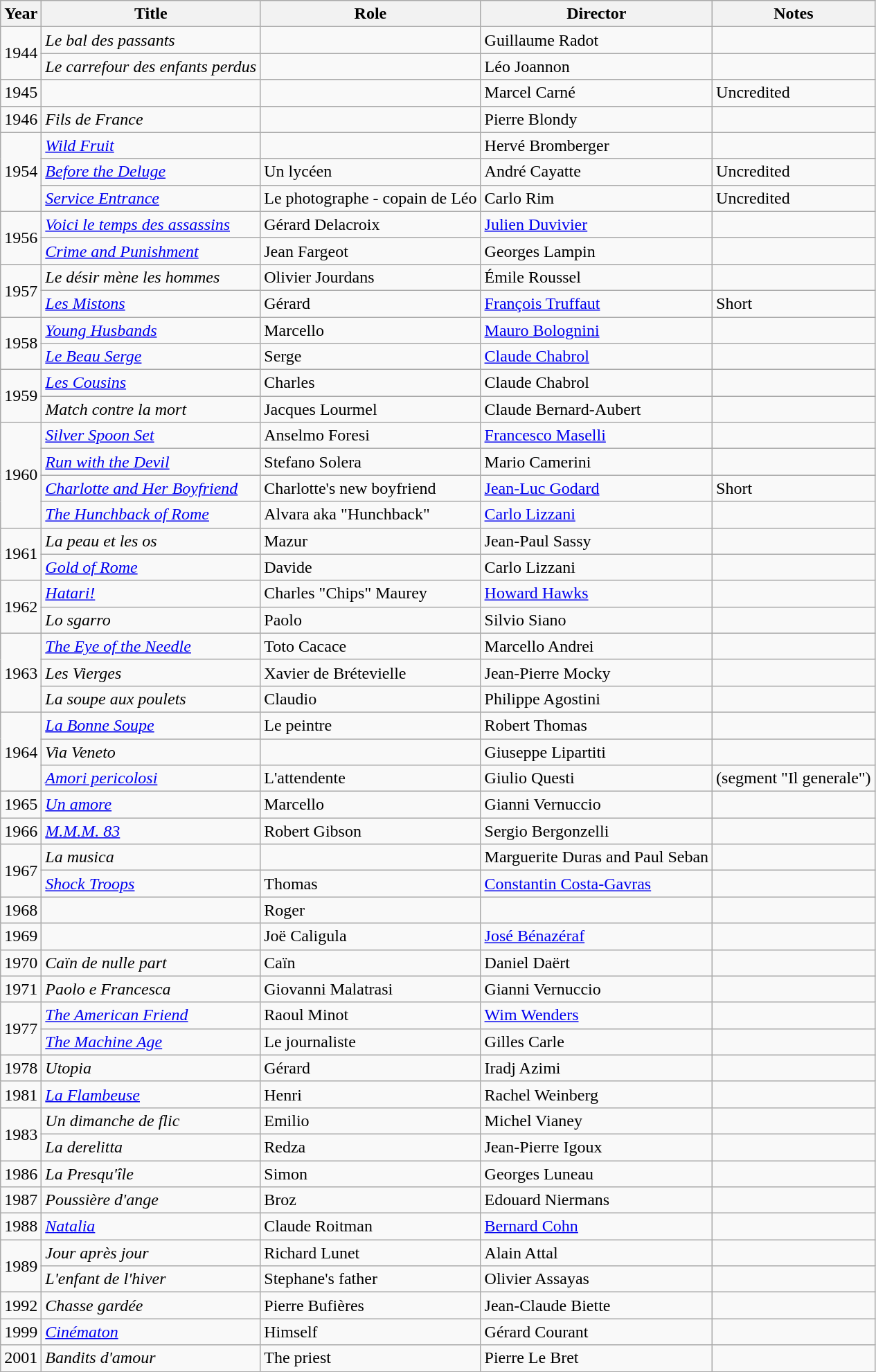<table class="wikitable">
<tr>
<th>Year</th>
<th>Title</th>
<th>Role</th>
<th>Director</th>
<th>Notes</th>
</tr>
<tr>
<td rowspan=2>1944</td>
<td><em>Le bal des passants</em></td>
<td></td>
<td>Guillaume Radot</td>
<td></td>
</tr>
<tr>
<td><em>Le carrefour des enfants perdus</em></td>
<td></td>
<td>Léo Joannon</td>
<td></td>
</tr>
<tr>
<td>1945</td>
<td></td>
<td></td>
<td>Marcel Carné</td>
<td>Uncredited</td>
</tr>
<tr>
<td>1946</td>
<td><em>Fils de France</em></td>
<td></td>
<td>Pierre Blondy</td>
<td></td>
</tr>
<tr>
<td rowspan=3>1954</td>
<td><em><a href='#'>Wild Fruit</a></em></td>
<td></td>
<td>Hervé Bromberger</td>
<td></td>
</tr>
<tr>
<td><em><a href='#'>Before the Deluge</a></em></td>
<td>Un lycéen</td>
<td>André Cayatte</td>
<td>Uncredited</td>
</tr>
<tr>
<td><em><a href='#'>Service Entrance</a></em></td>
<td>Le photographe - copain de Léo</td>
<td>Carlo Rim</td>
<td>Uncredited</td>
</tr>
<tr>
<td rowspan=2>1956</td>
<td><em><a href='#'>Voici le temps des assassins</a></em></td>
<td>Gérard Delacroix</td>
<td><a href='#'>Julien Duvivier</a></td>
<td></td>
</tr>
<tr>
<td><em><a href='#'>Crime and Punishment</a></em></td>
<td>Jean Fargeot</td>
<td>Georges Lampin</td>
<td></td>
</tr>
<tr>
<td rowspan=2>1957</td>
<td><em>Le désir mène les hommes</em></td>
<td>Olivier Jourdans</td>
<td>Émile Roussel</td>
<td></td>
</tr>
<tr>
<td><em><a href='#'>Les Mistons</a></em></td>
<td>Gérard</td>
<td><a href='#'>François Truffaut</a></td>
<td>Short</td>
</tr>
<tr>
<td rowspan=2>1958</td>
<td><em><a href='#'>Young Husbands</a></em></td>
<td>Marcello</td>
<td><a href='#'>Mauro Bolognini</a></td>
<td></td>
</tr>
<tr>
<td><em><a href='#'>Le Beau Serge</a></em></td>
<td>Serge</td>
<td><a href='#'>Claude Chabrol</a></td>
<td></td>
</tr>
<tr>
<td rowspan=2>1959</td>
<td><em><a href='#'>Les Cousins</a></em></td>
<td>Charles</td>
<td>Claude Chabrol</td>
<td></td>
</tr>
<tr>
<td><em>Match contre la mort</em></td>
<td>Jacques Lourmel</td>
<td>Claude Bernard-Aubert</td>
<td></td>
</tr>
<tr>
<td rowspan=4>1960</td>
<td><em><a href='#'>Silver Spoon Set</a></em></td>
<td>Anselmo Foresi</td>
<td><a href='#'>Francesco Maselli</a></td>
<td></td>
</tr>
<tr>
<td><em><a href='#'>Run with the Devil</a></em></td>
<td>Stefano Solera</td>
<td>Mario Camerini</td>
<td></td>
</tr>
<tr>
<td><em><a href='#'>Charlotte and Her Boyfriend</a></em></td>
<td>Charlotte's new boyfriend</td>
<td><a href='#'>Jean-Luc Godard</a></td>
<td>Short</td>
</tr>
<tr>
<td><em><a href='#'>The Hunchback of Rome</a></em></td>
<td>Alvara aka "Hunchback"</td>
<td><a href='#'>Carlo Lizzani</a></td>
<td></td>
</tr>
<tr>
<td rowspan=2>1961</td>
<td><em>La peau et les os</em></td>
<td>Mazur</td>
<td>Jean-Paul Sassy</td>
<td></td>
</tr>
<tr>
<td><em><a href='#'>Gold of Rome</a></em></td>
<td>Davide</td>
<td>Carlo Lizzani</td>
<td></td>
</tr>
<tr>
<td rowspan=2>1962</td>
<td><em><a href='#'>Hatari!</a></em></td>
<td>Charles "Chips" Maurey</td>
<td><a href='#'>Howard Hawks</a></td>
<td></td>
</tr>
<tr>
<td><em>Lo sgarro</em></td>
<td>Paolo</td>
<td>Silvio Siano</td>
<td></td>
</tr>
<tr>
<td rowspan=3>1963</td>
<td><em><a href='#'>The Eye of the Needle</a></em></td>
<td>Toto Cacace</td>
<td>Marcello Andrei</td>
<td></td>
</tr>
<tr>
<td><em>Les Vierges</em></td>
<td>Xavier de Brétevielle</td>
<td>Jean-Pierre Mocky</td>
<td></td>
</tr>
<tr>
<td><em>La soupe aux poulets</em></td>
<td>Claudio</td>
<td>Philippe Agostini</td>
<td></td>
</tr>
<tr>
<td rowspan=3>1964</td>
<td><em><a href='#'>La Bonne Soupe</a></em></td>
<td>Le peintre</td>
<td>Robert Thomas</td>
<td></td>
</tr>
<tr>
<td><em>Via Veneto</em></td>
<td></td>
<td>Giuseppe Lipartiti</td>
<td></td>
</tr>
<tr>
<td><em><a href='#'>Amori pericolosi</a></em></td>
<td>L'attendente</td>
<td>Giulio Questi</td>
<td>(segment "Il generale")</td>
</tr>
<tr>
<td>1965</td>
<td><em><a href='#'>Un amore</a></em></td>
<td>Marcello</td>
<td>Gianni Vernuccio</td>
<td></td>
</tr>
<tr>
<td>1966</td>
<td><em><a href='#'>M.M.M. 83</a></em></td>
<td>Robert Gibson</td>
<td>Sergio Bergonzelli</td>
<td></td>
</tr>
<tr>
<td rowspan=2>1967</td>
<td><em>La musica</em></td>
<td></td>
<td>Marguerite Duras and Paul Seban</td>
<td></td>
</tr>
<tr>
<td><em><a href='#'>Shock Troops</a></em></td>
<td>Thomas</td>
<td><a href='#'>Constantin Costa-Gavras</a></td>
<td></td>
</tr>
<tr>
<td>1968</td>
<td><em></em></td>
<td>Roger</td>
<td></td>
<td></td>
</tr>
<tr>
<td>1969</td>
<td><em></em></td>
<td>Joë Caligula</td>
<td><a href='#'>José Bénazéraf</a></td>
<td></td>
</tr>
<tr>
<td>1970</td>
<td><em>Caïn de nulle part</em></td>
<td>Caïn</td>
<td>Daniel Daërt</td>
<td></td>
</tr>
<tr>
<td>1971</td>
<td><em>Paolo e Francesca</em></td>
<td>Giovanni Malatrasi</td>
<td>Gianni Vernuccio</td>
<td></td>
</tr>
<tr>
<td rowspan=2>1977</td>
<td><em><a href='#'>The American Friend</a></em></td>
<td>Raoul Minot</td>
<td><a href='#'>Wim Wenders</a></td>
<td></td>
</tr>
<tr>
<td><em><a href='#'>The Machine Age</a></em></td>
<td>Le journaliste</td>
<td>Gilles Carle</td>
<td></td>
</tr>
<tr>
<td>1978</td>
<td><em>Utopia</em></td>
<td>Gérard</td>
<td>Iradj Azimi</td>
<td></td>
</tr>
<tr>
<td>1981</td>
<td><em><a href='#'>La Flambeuse</a></em></td>
<td>Henri</td>
<td>Rachel Weinberg</td>
<td></td>
</tr>
<tr>
<td rowspan=2>1983</td>
<td><em>Un dimanche de flic</em></td>
<td>Emilio</td>
<td>Michel Vianey</td>
<td></td>
</tr>
<tr>
<td><em>La derelitta</em></td>
<td>Redza</td>
<td>Jean-Pierre Igoux</td>
<td></td>
</tr>
<tr>
<td>1986</td>
<td><em>La Presqu'île</em></td>
<td>Simon</td>
<td>Georges Luneau</td>
<td></td>
</tr>
<tr>
<td>1987</td>
<td><em>Poussière d'ange</em></td>
<td>Broz</td>
<td>Edouard Niermans</td>
<td></td>
</tr>
<tr>
<td>1988</td>
<td><em><a href='#'>Natalia</a></em></td>
<td>Claude Roitman</td>
<td><a href='#'>Bernard Cohn</a></td>
<td></td>
</tr>
<tr>
<td rowspan=2>1989</td>
<td><em>Jour après jour</em></td>
<td>Richard Lunet</td>
<td>Alain Attal</td>
<td></td>
</tr>
<tr>
<td><em>L'enfant de l'hiver</em></td>
<td>Stephane's father</td>
<td>Olivier Assayas</td>
<td></td>
</tr>
<tr>
<td>1992</td>
<td><em>Chasse gardée</em></td>
<td>Pierre Bufières</td>
<td>Jean-Claude Biette</td>
<td></td>
</tr>
<tr>
<td>1999</td>
<td><em><a href='#'>Cinématon</a></em></td>
<td>Himself</td>
<td>Gérard Courant</td>
<td></td>
</tr>
<tr>
<td>2001</td>
<td><em>Bandits d'amour</em></td>
<td>The priest</td>
<td>Pierre Le Bret</td>
<td></td>
</tr>
</table>
